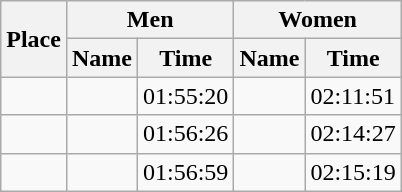<table class=wikitable>
<tr>
<th rowspan="2">Place</th>
<th colspan="2">Men</th>
<th colspan="2">Women</th>
</tr>
<tr>
<th>Name</th>
<th>Time</th>
<th>Name</th>
<th>Time</th>
</tr>
<tr>
<td align="center"></td>
<td></td>
<td>01:55:20</td>
<td></td>
<td>02:11:51</td>
</tr>
<tr>
<td align="center"></td>
<td></td>
<td>01:56:26</td>
<td></td>
<td>02:14:27</td>
</tr>
<tr>
<td align="center"></td>
<td></td>
<td>01:56:59</td>
<td></td>
<td>02:15:19</td>
</tr>
</table>
